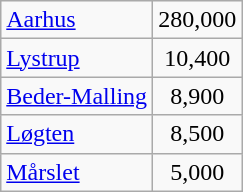<table class="wikitable" style="float:left; margin-right:1em">
<tr>
<td><a href='#'>Aarhus</a></td>
<td align="center">280,000</td>
</tr>
<tr>
<td><a href='#'>Lystrup</a></td>
<td align="center">10,400</td>
</tr>
<tr>
<td><a href='#'>Beder-Malling</a></td>
<td align="center">8,900</td>
</tr>
<tr>
<td><a href='#'>Løgten</a></td>
<td align="center">8,500</td>
</tr>
<tr>
<td><a href='#'>Mårslet</a></td>
<td align="center">5,000</td>
</tr>
</table>
